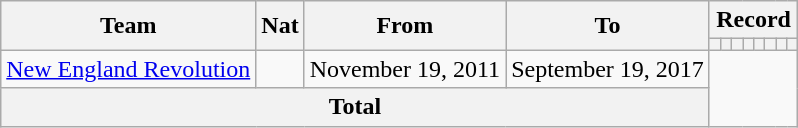<table class="wikitable" style="text-align: center">
<tr>
<th rowspan="2">Team</th>
<th rowspan="2">Nat</th>
<th rowspan="2">From</th>
<th rowspan="2">To</th>
<th colspan="8">Record</th>
</tr>
<tr>
<th></th>
<th></th>
<th></th>
<th></th>
<th></th>
<th></th>
<th></th>
<th></th>
</tr>
<tr>
<td align=left><a href='#'>New England Revolution</a></td>
<td></td>
<td align=left>November 19, 2011</td>
<td align=left>September 19, 2017<br></td>
</tr>
<tr>
<th colspan="4">Total<br></th>
</tr>
</table>
